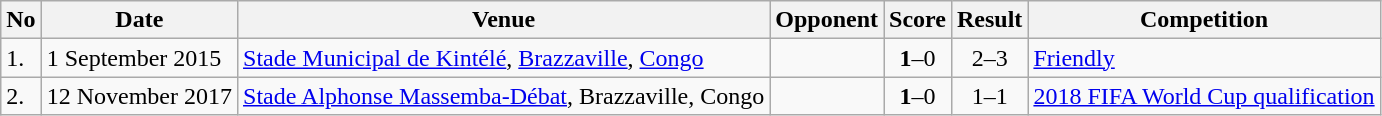<table class="wikitable" style="font-size:100%;">
<tr>
<th>No</th>
<th>Date</th>
<th>Venue</th>
<th>Opponent</th>
<th>Score</th>
<th>Result</th>
<th>Competition</th>
</tr>
<tr>
<td>1.</td>
<td>1 September 2015</td>
<td><a href='#'>Stade Municipal de Kintélé</a>, <a href='#'>Brazzaville</a>, <a href='#'>Congo</a></td>
<td></td>
<td align=center><strong>1</strong>–0</td>
<td align=center>2–3</td>
<td><a href='#'>Friendly</a></td>
</tr>
<tr>
<td>2.</td>
<td>12 November 2017</td>
<td><a href='#'>Stade Alphonse Massemba-Débat</a>, Brazzaville, Congo</td>
<td></td>
<td align=center><strong>1</strong>–0</td>
<td align=center>1–1</td>
<td><a href='#'>2018 FIFA World Cup qualification</a></td>
</tr>
</table>
